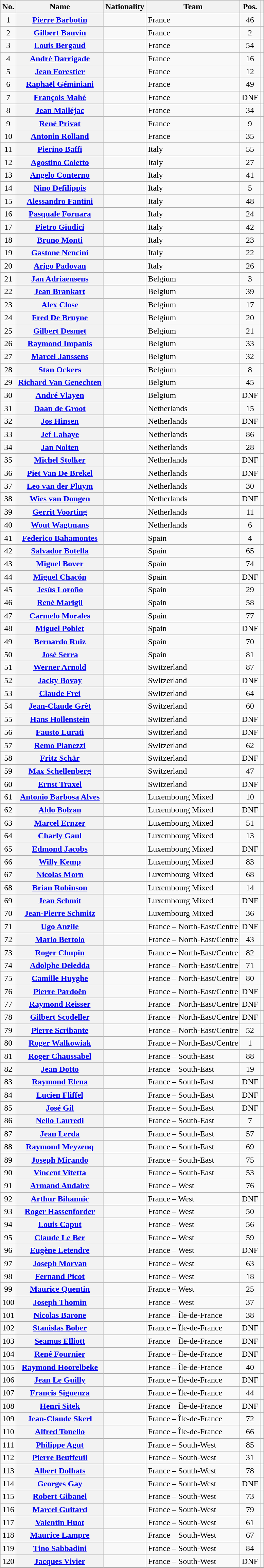<table class="wikitable plainrowheaders sortable">
<tr>
<th scope="col">No.</th>
<th scope="col">Name</th>
<th scope="col">Nationality</th>
<th scope="col">Team</th>
<th scope="col" data-sort-type="number">Pos.</th>
<th scope="col" class="unsortable"></th>
</tr>
<tr>
<td style="text-align:center;">1</td>
<th scope="row"><a href='#'>Pierre Barbotin</a></th>
<td></td>
<td>France</td>
<td style="text-align:center;">46</td>
<td style="text-align:center;"></td>
</tr>
<tr>
<td style="text-align:center;">2</td>
<th scope="row"><a href='#'>Gilbert Bauvin</a></th>
<td></td>
<td>France</td>
<td style="text-align:center;">2</td>
<td style="text-align:center;"></td>
</tr>
<tr>
<td style="text-align:center;">3</td>
<th scope="row"><a href='#'>Louis Bergaud</a></th>
<td></td>
<td>France</td>
<td style="text-align:center;">54</td>
<td style="text-align:center;"></td>
</tr>
<tr>
<td style="text-align:center;">4</td>
<th scope="row"><a href='#'>André Darrigade</a></th>
<td></td>
<td>France</td>
<td style="text-align:center;">16</td>
<td style="text-align:center;"></td>
</tr>
<tr>
<td style="text-align:center;">5</td>
<th scope="row"><a href='#'>Jean Forestier</a></th>
<td></td>
<td>France</td>
<td style="text-align:center;">12</td>
<td style="text-align:center;"></td>
</tr>
<tr>
<td style="text-align:center;">6</td>
<th scope="row"><a href='#'>Raphaël Géminiani</a></th>
<td></td>
<td>France</td>
<td style="text-align:center;">49</td>
<td style="text-align:center;"></td>
</tr>
<tr>
<td style="text-align:center;">7</td>
<th scope="row"><a href='#'>François Mahé</a></th>
<td></td>
<td>France</td>
<td style="text-align:center;" data-sort-value="89">DNF</td>
<td style="text-align:center;"></td>
</tr>
<tr>
<td style="text-align:center;">8</td>
<th scope="row"><a href='#'>Jean Malléjac</a></th>
<td></td>
<td>France</td>
<td style="text-align:center;">34</td>
<td style="text-align:center;"></td>
</tr>
<tr>
<td style="text-align:center;">9</td>
<th scope="row"><a href='#'>René Privat</a></th>
<td></td>
<td>France</td>
<td style="text-align:center;">9</td>
<td style="text-align:center;"></td>
</tr>
<tr>
<td style="text-align:center;">10</td>
<th scope="row"><a href='#'>Antonin Rolland</a></th>
<td></td>
<td>France</td>
<td style="text-align:center;">35</td>
<td style="text-align:center;"></td>
</tr>
<tr>
<td style="text-align:center;">11</td>
<th scope="row"><a href='#'>Pierino Baffi</a></th>
<td></td>
<td>Italy</td>
<td style="text-align:center;">55</td>
<td style="text-align:center;"></td>
</tr>
<tr>
<td style="text-align:center;">12</td>
<th scope="row"><a href='#'>Agostino Coletto</a></th>
<td></td>
<td>Italy</td>
<td style="text-align:center;">27</td>
<td style="text-align:center;"></td>
</tr>
<tr>
<td style="text-align:center;">13</td>
<th scope="row"><a href='#'>Angelo Conterno</a></th>
<td></td>
<td>Italy</td>
<td style="text-align:center;">41</td>
<td style="text-align:center;"></td>
</tr>
<tr>
<td style="text-align:center;">14</td>
<th scope="row"><a href='#'>Nino Defilippis</a></th>
<td></td>
<td>Italy</td>
<td style="text-align:center;">5</td>
<td style="text-align:center;"></td>
</tr>
<tr>
<td style="text-align:center;">15</td>
<th scope="row"><a href='#'>Alessandro Fantini</a></th>
<td></td>
<td>Italy</td>
<td style="text-align:center;">48</td>
<td style="text-align:center;"></td>
</tr>
<tr>
<td style="text-align:center;">16</td>
<th scope="row"><a href='#'>Pasquale Fornara</a></th>
<td></td>
<td>Italy</td>
<td style="text-align:center;">24</td>
<td style="text-align:center;"></td>
</tr>
<tr>
<td style="text-align:center;">17</td>
<th scope="row"><a href='#'>Pietro Giudici</a></th>
<td></td>
<td>Italy</td>
<td style="text-align:center;">42</td>
<td style="text-align:center;"></td>
</tr>
<tr>
<td style="text-align:center;">18</td>
<th scope="row"><a href='#'>Bruno Monti</a></th>
<td></td>
<td>Italy</td>
<td style="text-align:center;">23</td>
<td style="text-align:center;"></td>
</tr>
<tr>
<td style="text-align:center;">19</td>
<th scope="row"><a href='#'>Gastone Nencini</a></th>
<td></td>
<td>Italy</td>
<td style="text-align:center;">22</td>
<td style="text-align:center;"></td>
</tr>
<tr>
<td style="text-align:center;">20</td>
<th scope="row"><a href='#'>Arigo Padovan</a></th>
<td></td>
<td>Italy</td>
<td style="text-align:center;">26</td>
<td style="text-align:center;"></td>
</tr>
<tr>
<td style="text-align:center;">21</td>
<th scope="row"><a href='#'>Jan Adriaensens</a></th>
<td></td>
<td>Belgium</td>
<td style="text-align:center;">3</td>
<td style="text-align:center;"></td>
</tr>
<tr>
<td style="text-align:center;">22</td>
<th scope="row"><a href='#'>Jean Brankart</a></th>
<td></td>
<td>Belgium</td>
<td style="text-align:center;">39</td>
<td style="text-align:center;"></td>
</tr>
<tr>
<td style="text-align:center;">23</td>
<th scope="row"><a href='#'>Alex Close</a></th>
<td></td>
<td>Belgium</td>
<td style="text-align:center;">17</td>
<td style="text-align:center;"></td>
</tr>
<tr>
<td style="text-align:center;">24</td>
<th scope="row"><a href='#'>Fred De Bruyne</a></th>
<td></td>
<td>Belgium</td>
<td style="text-align:center;">20</td>
<td style="text-align:center;"></td>
</tr>
<tr>
<td style="text-align:center;">25</td>
<th scope="row"><a href='#'>Gilbert Desmet</a></th>
<td></td>
<td>Belgium</td>
<td style="text-align:center;">21</td>
<td style="text-align:center;"></td>
</tr>
<tr>
<td style="text-align:center;">26</td>
<th scope="row"><a href='#'>Raymond Impanis</a></th>
<td></td>
<td>Belgium</td>
<td style="text-align:center;">33</td>
<td style="text-align:center;"></td>
</tr>
<tr>
<td style="text-align:center;">27</td>
<th scope="row"><a href='#'>Marcel Janssens</a></th>
<td></td>
<td>Belgium</td>
<td style="text-align:center;">32</td>
<td style="text-align:center;"></td>
</tr>
<tr>
<td style="text-align:center;">28</td>
<th scope="row"><a href='#'>Stan Ockers</a></th>
<td></td>
<td>Belgium</td>
<td style="text-align:center;">8</td>
<td style="text-align:center;"></td>
</tr>
<tr>
<td style="text-align:center;">29</td>
<th scope="row"><a href='#'>Richard Van Genechten</a></th>
<td></td>
<td>Belgium</td>
<td style="text-align:center;">45</td>
<td style="text-align:center;"></td>
</tr>
<tr>
<td style="text-align:center;">30</td>
<th scope="row"><a href='#'>André Vlayen</a></th>
<td></td>
<td>Belgium</td>
<td style="text-align:center;" data-sort-value="89">DNF</td>
<td style="text-align:center;"></td>
</tr>
<tr>
<td style="text-align:center;">31</td>
<th scope="row"><a href='#'>Daan de Groot</a></th>
<td></td>
<td>Netherlands</td>
<td style="text-align:center;">15</td>
<td style="text-align:center;"></td>
</tr>
<tr>
<td style="text-align:center;">32</td>
<th scope="row"><a href='#'>Jos Hinsen</a></th>
<td></td>
<td>Netherlands</td>
<td style="text-align:center;" data-sort-value="89">DNF</td>
<td style="text-align:center;"></td>
</tr>
<tr>
<td style="text-align:center;">33</td>
<th scope="row"><a href='#'>Jef Lahaye</a></th>
<td></td>
<td>Netherlands</td>
<td style="text-align:center;">86</td>
<td style="text-align:center;"></td>
</tr>
<tr>
<td style="text-align:center;">34</td>
<th scope="row"><a href='#'>Jan Nolten</a></th>
<td></td>
<td>Netherlands</td>
<td style="text-align:center;">28</td>
<td style="text-align:center;"></td>
</tr>
<tr>
<td style="text-align:center;">35</td>
<th scope="row"><a href='#'>Michel Stolker</a></th>
<td></td>
<td>Netherlands</td>
<td style="text-align:center;" data-sort-value="89">DNF</td>
<td style="text-align:center;"></td>
</tr>
<tr>
<td style="text-align:center;">36</td>
<th scope="row"><a href='#'>Piet Van De Brekel</a></th>
<td></td>
<td>Netherlands</td>
<td style="text-align:center;" data-sort-value="89">DNF</td>
<td style="text-align:center;"></td>
</tr>
<tr>
<td style="text-align:center;">37</td>
<th scope="row"><a href='#'>Leo van der Pluym</a></th>
<td></td>
<td>Netherlands</td>
<td style="text-align:center;">30</td>
<td style="text-align:center;"></td>
</tr>
<tr>
<td style="text-align:center;">38</td>
<th scope="row"><a href='#'>Wies van Dongen</a></th>
<td></td>
<td>Netherlands</td>
<td style="text-align:center;" data-sort-value="89">DNF</td>
<td style="text-align:center;"></td>
</tr>
<tr>
<td style="text-align:center;">39</td>
<th scope="row"><a href='#'>Gerrit Voorting</a></th>
<td></td>
<td>Netherlands</td>
<td style="text-align:center;">11</td>
<td style="text-align:center;"></td>
</tr>
<tr>
<td style="text-align:center;">40</td>
<th scope="row"><a href='#'>Wout Wagtmans</a></th>
<td></td>
<td>Netherlands</td>
<td style="text-align:center;">6</td>
<td style="text-align:center;"></td>
</tr>
<tr>
<td style="text-align:center;">41</td>
<th scope="row"><a href='#'>Federico Bahamontes</a></th>
<td></td>
<td>Spain</td>
<td style="text-align:center;">4</td>
<td style="text-align:center;"></td>
</tr>
<tr>
<td style="text-align:center;">42</td>
<th scope="row"><a href='#'>Salvador Botella</a></th>
<td></td>
<td>Spain</td>
<td style="text-align:center;">65</td>
<td style="text-align:center;"></td>
</tr>
<tr>
<td style="text-align:center;">43</td>
<th scope="row"><a href='#'>Miguel Bover</a></th>
<td></td>
<td>Spain</td>
<td style="text-align:center;">74</td>
<td style="text-align:center;"></td>
</tr>
<tr>
<td style="text-align:center;">44</td>
<th scope="row"><a href='#'>Miguel Chacón</a></th>
<td></td>
<td>Spain</td>
<td style="text-align:center;" data-sort-value="89">DNF</td>
<td style="text-align:center;"></td>
</tr>
<tr>
<td style="text-align:center;">45</td>
<th scope="row"><a href='#'>Jesús Loroño</a></th>
<td></td>
<td>Spain</td>
<td style="text-align:center;">29</td>
<td style="text-align:center;"></td>
</tr>
<tr>
<td style="text-align:center;">46</td>
<th scope="row"><a href='#'>René Marigil</a></th>
<td></td>
<td>Spain</td>
<td style="text-align:center;">58</td>
<td style="text-align:center;"></td>
</tr>
<tr>
<td style="text-align:center;">47</td>
<th scope="row"><a href='#'>Carmelo Morales</a></th>
<td></td>
<td>Spain</td>
<td style="text-align:center;">77</td>
<td style="text-align:center;"></td>
</tr>
<tr>
<td style="text-align:center;">48</td>
<th scope="row"><a href='#'>Miguel Poblet</a></th>
<td></td>
<td>Spain</td>
<td style="text-align:center;" data-sort-value="89">DNF</td>
<td style="text-align:center;"></td>
</tr>
<tr>
<td style="text-align:center;">49</td>
<th scope="row"><a href='#'>Bernardo Ruiz</a></th>
<td></td>
<td>Spain</td>
<td style="text-align:center;">70</td>
<td style="text-align:center;"></td>
</tr>
<tr>
<td style="text-align:center;">50</td>
<th scope="row"><a href='#'>José Serra</a></th>
<td></td>
<td>Spain</td>
<td style="text-align:center;">81</td>
<td style="text-align:center;"></td>
</tr>
<tr>
<td style="text-align:center;">51</td>
<th scope="row"><a href='#'>Werner Arnold</a></th>
<td></td>
<td>Switzerland</td>
<td style="text-align:center;">87</td>
<td style="text-align:center;"></td>
</tr>
<tr>
<td style="text-align:center;">52</td>
<th scope="row"><a href='#'>Jacky Bovay</a></th>
<td></td>
<td>Switzerland</td>
<td style="text-align:center;" data-sort-value="89">DNF</td>
<td style="text-align:center;"></td>
</tr>
<tr>
<td style="text-align:center;">53</td>
<th scope="row"><a href='#'>Claude Frei</a></th>
<td></td>
<td>Switzerland</td>
<td style="text-align:center;">64</td>
<td style="text-align:center;"></td>
</tr>
<tr>
<td style="text-align:center;">54</td>
<th scope="row"><a href='#'>Jean-Claude Grèt</a></th>
<td></td>
<td>Switzerland</td>
<td style="text-align:center;">60</td>
<td style="text-align:center;"></td>
</tr>
<tr>
<td style="text-align:center;">55</td>
<th scope="row"><a href='#'>Hans Hollenstein</a></th>
<td></td>
<td>Switzerland</td>
<td style="text-align:center;" data-sort-value="89">DNF</td>
<td style="text-align:center;"></td>
</tr>
<tr>
<td style="text-align:center;">56</td>
<th scope="row"><a href='#'>Fausto Lurati</a></th>
<td></td>
<td>Switzerland</td>
<td style="text-align:center;" data-sort-value="89">DNF</td>
<td style="text-align:center;"></td>
</tr>
<tr>
<td style="text-align:center;">57</td>
<th scope="row"><a href='#'>Remo Pianezzi</a></th>
<td></td>
<td>Switzerland</td>
<td style="text-align:center;">62</td>
<td style="text-align:center;"></td>
</tr>
<tr>
<td style="text-align:center;">58</td>
<th scope="row"><a href='#'>Fritz Schär</a></th>
<td></td>
<td>Switzerland</td>
<td style="text-align:center;" data-sort-value="89">DNF</td>
<td style="text-align:center;"></td>
</tr>
<tr>
<td style="text-align:center;">59</td>
<th scope="row"><a href='#'>Max Schellenberg</a></th>
<td></td>
<td>Switzerland</td>
<td style="text-align:center;">47</td>
<td style="text-align:center;"></td>
</tr>
<tr>
<td style="text-align:center;">60</td>
<th scope="row"><a href='#'>Ernst Traxel</a></th>
<td></td>
<td>Switzerland</td>
<td style="text-align:center;" data-sort-value="89">DNF</td>
<td style="text-align:center;"></td>
</tr>
<tr>
<td style="text-align:center;">61</td>
<th scope="row"><a href='#'>Antonio Barbosa Alves</a></th>
<td></td>
<td>Luxembourg Mixed</td>
<td style="text-align:center;">10</td>
<td style="text-align:center;"></td>
</tr>
<tr>
<td style="text-align:center;">62</td>
<th scope="row"><a href='#'>Aldo Bolzan</a></th>
<td></td>
<td>Luxembourg Mixed</td>
<td style="text-align:center;" data-sort-value="89">DNF</td>
<td style="text-align:center;"></td>
</tr>
<tr>
<td style="text-align:center;">63</td>
<th scope="row"><a href='#'>Marcel Ernzer</a></th>
<td></td>
<td>Luxembourg Mixed</td>
<td style="text-align:center;">51</td>
<td style="text-align:center;"></td>
</tr>
<tr>
<td style="text-align:center;">64</td>
<th scope="row"><a href='#'>Charly Gaul</a></th>
<td></td>
<td>Luxembourg Mixed</td>
<td style="text-align:center;">13</td>
<td style="text-align:center;"></td>
</tr>
<tr>
<td style="text-align:center;">65</td>
<th scope="row"><a href='#'>Edmond Jacobs</a></th>
<td></td>
<td>Luxembourg Mixed</td>
<td style="text-align:center;" data-sort-value="89">DNF</td>
<td style="text-align:center;"></td>
</tr>
<tr>
<td style="text-align:center;">66</td>
<th scope="row"><a href='#'>Willy Kemp</a></th>
<td></td>
<td>Luxembourg Mixed</td>
<td style="text-align:center;">83</td>
<td style="text-align:center;"></td>
</tr>
<tr>
<td style="text-align:center;">67</td>
<th scope="row"><a href='#'>Nicolas Morn</a></th>
<td></td>
<td>Luxembourg Mixed</td>
<td style="text-align:center;">68</td>
<td style="text-align:center;"></td>
</tr>
<tr>
<td style="text-align:center;">68</td>
<th scope="row"><a href='#'>Brian Robinson</a></th>
<td></td>
<td>Luxembourg Mixed</td>
<td style="text-align:center;">14</td>
<td style="text-align:center;"></td>
</tr>
<tr>
<td style="text-align:center;">69</td>
<th scope="row"><a href='#'>Jean Schmit</a></th>
<td></td>
<td>Luxembourg Mixed</td>
<td style="text-align:center;" data-sort-value="89">DNF</td>
<td style="text-align:center;"></td>
</tr>
<tr>
<td style="text-align:center;">70</td>
<th scope="row"><a href='#'>Jean-Pierre Schmitz</a></th>
<td></td>
<td>Luxembourg Mixed</td>
<td style="text-align:center;">36</td>
<td style="text-align:center;"></td>
</tr>
<tr>
<td style="text-align:center;">71</td>
<th scope="row"><a href='#'>Ugo Anzile</a></th>
<td></td>
<td>France – North-East/Centre</td>
<td style="text-align:center;" data-sort-value="89">DNF</td>
<td style="text-align:center;"></td>
</tr>
<tr>
<td style="text-align:center;">72</td>
<th scope="row"><a href='#'>Mario Bertolo</a></th>
<td></td>
<td>France – North-East/Centre</td>
<td style="text-align:center;">43</td>
<td style="text-align:center;"></td>
</tr>
<tr>
<td style="text-align:center;">73</td>
<th scope="row"><a href='#'>Roger Chupin</a></th>
<td></td>
<td>France – North-East/Centre</td>
<td style="text-align:center;">82</td>
<td style="text-align:center;"></td>
</tr>
<tr>
<td style="text-align:center;">74</td>
<th scope="row"><a href='#'>Adolphe Deledda</a></th>
<td></td>
<td>France – North-East/Centre</td>
<td style="text-align:center;">71</td>
<td style="text-align:center;"></td>
</tr>
<tr>
<td style="text-align:center;">75</td>
<th scope="row"><a href='#'>Camille Huyghe</a></th>
<td></td>
<td>France – North-East/Centre</td>
<td style="text-align:center;">80</td>
<td style="text-align:center;"></td>
</tr>
<tr>
<td style="text-align:center;">76</td>
<th scope="row"><a href='#'>Pierre Pardoën</a></th>
<td></td>
<td>France – North-East/Centre</td>
<td style="text-align:center;" data-sort-value="89">DNF</td>
<td style="text-align:center;"></td>
</tr>
<tr>
<td style="text-align:center;">77</td>
<th scope="row"><a href='#'>Raymond Reisser</a></th>
<td></td>
<td>France – North-East/Centre</td>
<td style="text-align:center;" data-sort-value="89">DNF</td>
<td style="text-align:center;"></td>
</tr>
<tr>
<td style="text-align:center;">78</td>
<th scope="row"><a href='#'>Gilbert Scodeller</a></th>
<td></td>
<td>France – North-East/Centre</td>
<td style="text-align:center;" data-sort-value="89">DNF</td>
<td style="text-align:center;"></td>
</tr>
<tr>
<td style="text-align:center;">79</td>
<th scope="row"><a href='#'>Pierre Scribante</a></th>
<td></td>
<td>France – North-East/Centre</td>
<td style="text-align:center;">52</td>
<td style="text-align:center;"></td>
</tr>
<tr>
<td style="text-align:center;">80</td>
<th scope="row"><a href='#'>Roger Walkowiak</a></th>
<td></td>
<td>France – North-East/Centre</td>
<td style="text-align:center;">1</td>
<td style="text-align:center;"></td>
</tr>
<tr>
<td style="text-align:center;">81</td>
<th scope="row"><a href='#'>Roger Chaussabel</a></th>
<td></td>
<td>France – South-East</td>
<td style="text-align:center;">88</td>
<td style="text-align:center;"></td>
</tr>
<tr>
<td style="text-align:center;">82</td>
<th scope="row"><a href='#'>Jean Dotto</a></th>
<td></td>
<td>France – South-East</td>
<td style="text-align:center;">19</td>
<td style="text-align:center;"></td>
</tr>
<tr>
<td style="text-align:center;">83</td>
<th scope="row"><a href='#'>Raymond Elena</a></th>
<td></td>
<td>France – South-East</td>
<td style="text-align:center;" data-sort-value="89">DNF</td>
<td style="text-align:center;"></td>
</tr>
<tr>
<td style="text-align:center;">84</td>
<th scope="row"><a href='#'>Lucien Fliffel</a></th>
<td></td>
<td>France – South-East</td>
<td style="text-align:center;" data-sort-value="89">DNF</td>
<td style="text-align:center;"></td>
</tr>
<tr>
<td style="text-align:center;">85</td>
<th scope="row"><a href='#'>José Gil</a></th>
<td></td>
<td>France – South-East</td>
<td style="text-align:center;" data-sort-value="89">DNF</td>
<td style="text-align:center;"></td>
</tr>
<tr>
<td style="text-align:center;">86</td>
<th scope="row"><a href='#'>Nello Lauredi</a></th>
<td></td>
<td>France – South-East</td>
<td style="text-align:center;">7</td>
<td style="text-align:center;"></td>
</tr>
<tr>
<td style="text-align:center;">87</td>
<th scope="row"><a href='#'>Jean Lerda</a></th>
<td></td>
<td>France – South-East</td>
<td style="text-align:center;">57</td>
<td style="text-align:center;"></td>
</tr>
<tr>
<td style="text-align:center;">88</td>
<th scope="row"><a href='#'>Raymond Meyzenq</a></th>
<td></td>
<td>France – South-East</td>
<td style="text-align:center;">69</td>
<td style="text-align:center;"></td>
</tr>
<tr>
<td style="text-align:center;">89</td>
<th scope="row"><a href='#'>Joseph Mirando</a></th>
<td></td>
<td>France – South-East</td>
<td style="text-align:center;">75</td>
<td style="text-align:center;"></td>
</tr>
<tr>
<td style="text-align:center;">90</td>
<th scope="row"><a href='#'>Vincent Vitetta</a></th>
<td></td>
<td>France – South-East</td>
<td style="text-align:center;">53</td>
<td style="text-align:center;"></td>
</tr>
<tr>
<td style="text-align:center;">91</td>
<th scope="row"><a href='#'>Armand Audaire</a></th>
<td></td>
<td>France – West</td>
<td style="text-align:center;">76</td>
<td style="text-align:center;"></td>
</tr>
<tr>
<td style="text-align:center;">92</td>
<th scope="row"><a href='#'>Arthur Bihannic</a></th>
<td></td>
<td>France – West</td>
<td style="text-align:center;" data-sort-value="89">DNF</td>
<td style="text-align:center;"></td>
</tr>
<tr>
<td style="text-align:center;">93</td>
<th scope="row"><a href='#'>Roger Hassenforder</a></th>
<td></td>
<td>France – West</td>
<td style="text-align:center;">50</td>
<td style="text-align:center;"></td>
</tr>
<tr>
<td style="text-align:center;">94</td>
<th scope="row"><a href='#'>Louis Caput</a></th>
<td></td>
<td>France – West</td>
<td style="text-align:center;">56</td>
<td style="text-align:center;"></td>
</tr>
<tr>
<td style="text-align:center;">95</td>
<th scope="row"><a href='#'>Claude Le Ber</a></th>
<td></td>
<td>France – West</td>
<td style="text-align:center;">59</td>
<td style="text-align:center;"></td>
</tr>
<tr>
<td style="text-align:center;">96</td>
<th scope="row"><a href='#'>Eugène Letendre</a></th>
<td></td>
<td>France – West</td>
<td style="text-align:center;" data-sort-value="89">DNF</td>
<td style="text-align:center;"></td>
</tr>
<tr>
<td style="text-align:center;">97</td>
<th scope="row"><a href='#'>Joseph Morvan</a></th>
<td></td>
<td>France – West</td>
<td style="text-align:center;">63</td>
<td style="text-align:center;"></td>
</tr>
<tr>
<td style="text-align:center;">98</td>
<th scope="row"><a href='#'>Fernand Picot</a></th>
<td></td>
<td>France – West</td>
<td style="text-align:center;">18</td>
<td style="text-align:center;"></td>
</tr>
<tr>
<td style="text-align:center;">99</td>
<th scope="row"><a href='#'>Maurice Quentin</a></th>
<td></td>
<td>France – West</td>
<td style="text-align:center;">25</td>
<td style="text-align:center;"></td>
</tr>
<tr>
<td style="text-align:center;">100</td>
<th scope="row"><a href='#'>Joseph Thomin</a></th>
<td></td>
<td>France – West</td>
<td style="text-align:center;">37</td>
<td style="text-align:center;"></td>
</tr>
<tr>
<td style="text-align:center;">101</td>
<th scope="row"><a href='#'>Nicolas Barone</a></th>
<td></td>
<td>France – Île-de-France</td>
<td style="text-align:center;">38</td>
<td style="text-align:center;"></td>
</tr>
<tr>
<td style="text-align:center;">102</td>
<th scope="row"><a href='#'>Stanislas Bober</a></th>
<td></td>
<td>France – Île-de-France</td>
<td style="text-align:center;" data-sort-value="89">DNF</td>
<td style="text-align:center;"></td>
</tr>
<tr>
<td style="text-align:center;">103</td>
<th scope="row"><a href='#'>Seamus Elliott</a></th>
<td></td>
<td>France – Île-de-France</td>
<td style="text-align:center;" data-sort-value="89">DNF</td>
<td style="text-align:center;"></td>
</tr>
<tr>
<td style="text-align:center;">104</td>
<th scope="row"><a href='#'>René Fournier</a></th>
<td></td>
<td>France – Île-de-France</td>
<td style="text-align:center;" data-sort-value="89">DNF</td>
<td style="text-align:center;"></td>
</tr>
<tr>
<td style="text-align:center;">105</td>
<th scope="row"><a href='#'>Raymond Hoorelbeke</a></th>
<td></td>
<td>France – Île-de-France</td>
<td style="text-align:center;">40</td>
<td style="text-align:center;"></td>
</tr>
<tr>
<td style="text-align:center;">106</td>
<th scope="row"><a href='#'>Jean Le Guilly</a></th>
<td></td>
<td>France – Île-de-France</td>
<td style="text-align:center;" data-sort-value="89">DNF</td>
<td style="text-align:center;"></td>
</tr>
<tr>
<td style="text-align:center;">107</td>
<th scope="row"><a href='#'>Francis Siguenza</a></th>
<td></td>
<td>France – Île-de-France</td>
<td style="text-align:center;">44</td>
<td style="text-align:center;"></td>
</tr>
<tr>
<td style="text-align:center;">108</td>
<th scope="row"><a href='#'>Henri Sitek</a></th>
<td></td>
<td>France – Île-de-France</td>
<td style="text-align:center;" data-sort-value="89">DNF</td>
<td style="text-align:center;"></td>
</tr>
<tr>
<td style="text-align:center;">109</td>
<th scope="row"><a href='#'>Jean-Claude Skerl</a></th>
<td></td>
<td>France – Île-de-France</td>
<td style="text-align:center;">72</td>
<td style="text-align:center;"></td>
</tr>
<tr>
<td style="text-align:center;">110</td>
<th scope="row"><a href='#'>Alfred Tonello</a></th>
<td></td>
<td>France – Île-de-France</td>
<td style="text-align:center;">66</td>
<td style="text-align:center;"></td>
</tr>
<tr>
<td style="text-align:center;">111</td>
<th scope="row"><a href='#'>Philippe Agut</a></th>
<td></td>
<td>France – South-West</td>
<td style="text-align:center;">85</td>
<td style="text-align:center;"></td>
</tr>
<tr>
<td style="text-align:center;">112</td>
<th scope="row"><a href='#'>Pierre Beuffeuil</a></th>
<td></td>
<td>France – South-West</td>
<td style="text-align:center;">31</td>
<td style="text-align:center;"></td>
</tr>
<tr>
<td style="text-align:center;">113</td>
<th scope="row"><a href='#'>Albert Dolhats</a></th>
<td></td>
<td>France – South-West</td>
<td style="text-align:center;">78</td>
<td style="text-align:center;"></td>
</tr>
<tr>
<td style="text-align:center;">114</td>
<th scope="row"><a href='#'>Georges Gay</a></th>
<td></td>
<td>France – South-West</td>
<td style="text-align:center;" data-sort-value="89">DNF</td>
<td style="text-align:center;"></td>
</tr>
<tr>
<td style="text-align:center;">115</td>
<th scope="row"><a href='#'>Robert Gibanel</a></th>
<td></td>
<td>France – South-West</td>
<td style="text-align:center;">73</td>
<td style="text-align:center;"></td>
</tr>
<tr>
<td style="text-align:center;">116</td>
<th scope="row"><a href='#'>Marcel Guitard</a></th>
<td></td>
<td>France – South-West</td>
<td style="text-align:center;">79</td>
<td style="text-align:center;"></td>
</tr>
<tr>
<td style="text-align:center;">117</td>
<th scope="row"><a href='#'>Valentin Huot</a></th>
<td></td>
<td>France – South-West</td>
<td style="text-align:center;">61</td>
<td style="text-align:center;"></td>
</tr>
<tr>
<td style="text-align:center;">118</td>
<th scope="row"><a href='#'>Maurice Lampre</a></th>
<td></td>
<td>France – South-West</td>
<td style="text-align:center;">67</td>
<td style="text-align:center;"></td>
</tr>
<tr>
<td style="text-align:center;">119</td>
<th scope="row"><a href='#'>Tino Sabbadini</a></th>
<td></td>
<td>France – South-West</td>
<td style="text-align:center;">84</td>
<td style="text-align:center;"></td>
</tr>
<tr>
<td style="text-align:center;">120</td>
<th scope="row"><a href='#'>Jacques Vivier</a></th>
<td></td>
<td>France – South-West</td>
<td style="text-align:center;" data-sort-value="89">DNF</td>
<td style="text-align:center;"></td>
</tr>
</table>
